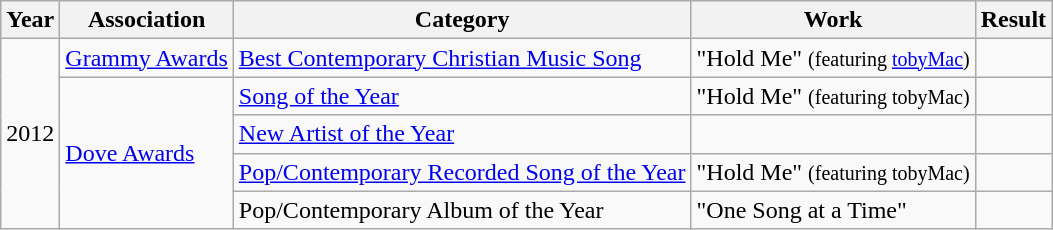<table class="wikitable">
<tr>
<th>Year</th>
<th>Association</th>
<th>Category</th>
<th>Work</th>
<th>Result</th>
</tr>
<tr>
<td rowspan="5">2012</td>
<td><a href='#'>Grammy Awards</a></td>
<td><a href='#'>Best Contemporary Christian Music Song</a></td>
<td>"Hold Me" <small>(featuring <a href='#'>tobyMac</a>)</small></td>
<td></td>
</tr>
<tr>
<td rowspan="4"><a href='#'>Dove Awards</a></td>
<td><a href='#'>Song of the Year</a></td>
<td>"Hold Me" <small>(featuring tobyMac)</small></td>
<td></td>
</tr>
<tr>
<td><a href='#'>New Artist of the Year</a></td>
<td></td>
<td></td>
</tr>
<tr>
<td><a href='#'>Pop/Contemporary Recorded Song of the Year</a></td>
<td>"Hold Me" <small>(featuring tobyMac)</small></td>
<td></td>
</tr>
<tr>
<td>Pop/Contemporary Album of the Year</td>
<td>"One Song at a Time"</td>
<td></td>
</tr>
</table>
